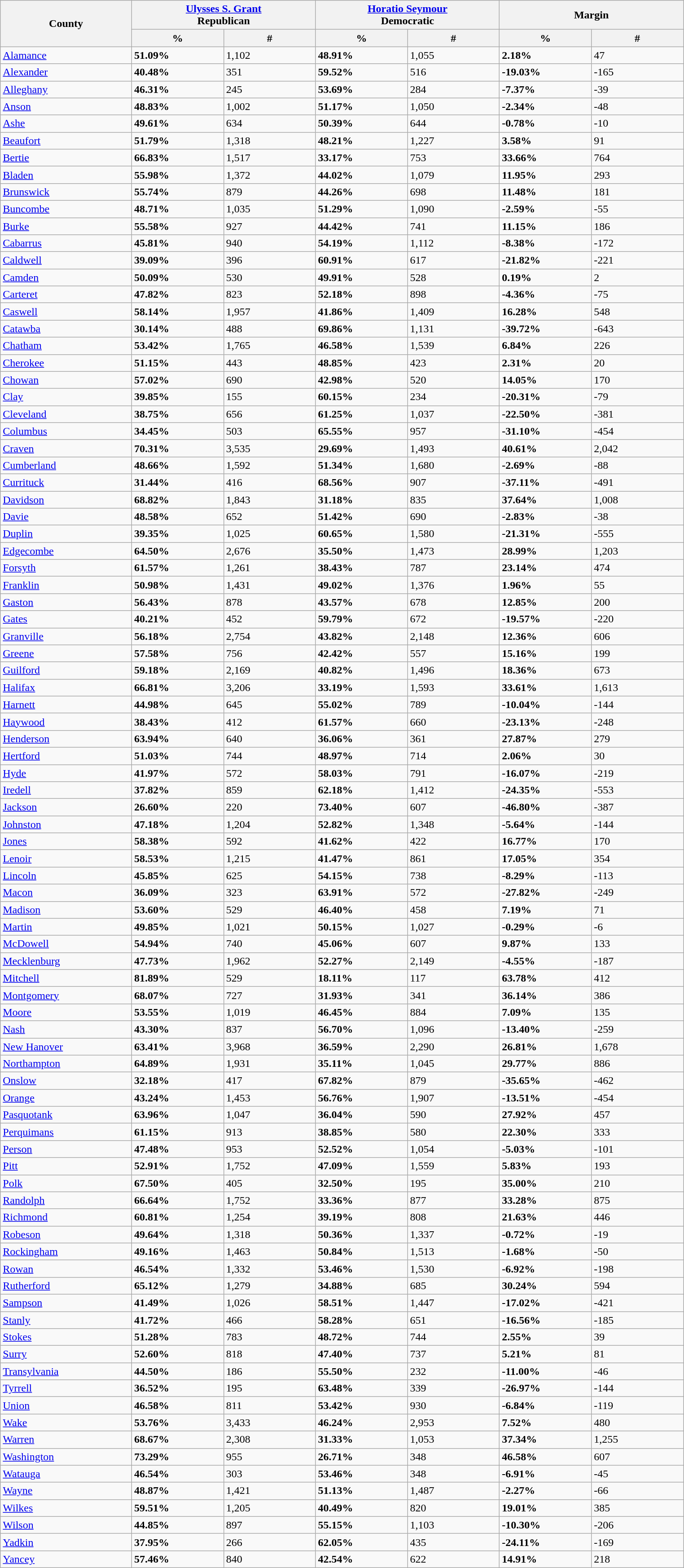<table class="wikitable sortable" width="">
<tr>
<th rowspan="2" style="width:10%;">County</th>
<th colspan="2"><a href='#'>Ulysses S. Grant</a><br>Republican</th>
<th colspan="2"><a href='#'>Horatio Seymour</a><br>Democratic</th>
<th colspan="2">Margin</th>
</tr>
<tr>
<th data-sort-type="number" style="width:7%;">%</th>
<th data-sort-type="number" style="width:7%;">#</th>
<th data-sort-type="number" style="width:7%;">%</th>
<th data-sort-type="number" style="width:7%;">#</th>
<th data-sort-type="number" style="width:7%;">%</th>
<th data-sort-type="number" style="width:7%;">#</th>
</tr>
<tr>
<td><a href='#'>Alamance</a></td>
<td><strong>51.09%</strong></td>
<td>1,102</td>
<td><strong>48.91%</strong></td>
<td>1,055</td>
<td><strong>2.18%</strong></td>
<td>47</td>
</tr>
<tr>
<td><a href='#'>Alexander</a></td>
<td><strong>40.48%</strong></td>
<td>351</td>
<td><strong>59.52%</strong></td>
<td>516</td>
<td><strong>-19.03%</strong></td>
<td>-165</td>
</tr>
<tr>
<td><a href='#'>Alleghany</a></td>
<td><strong>46.31%</strong></td>
<td>245</td>
<td><strong>53.69%</strong></td>
<td>284</td>
<td><strong> -7.37%</strong></td>
<td>-39</td>
</tr>
<tr>
<td><a href='#'>Anson</a></td>
<td><strong>48.83%</strong></td>
<td>1,002</td>
<td><strong>51.17%</strong></td>
<td>1,050</td>
<td><strong> -2.34%</strong></td>
<td>-48</td>
</tr>
<tr>
<td><a href='#'>Ashe</a></td>
<td><strong>49.61%</strong></td>
<td>634</td>
<td><strong>50.39%</strong></td>
<td>644</td>
<td><strong> -0.78%</strong></td>
<td>-10</td>
</tr>
<tr>
<td><a href='#'>Beaufort</a></td>
<td><strong>51.79%</strong></td>
<td>1,318</td>
<td><strong>48.21%</strong></td>
<td>1,227</td>
<td><strong>3.58%</strong></td>
<td>91</td>
</tr>
<tr>
<td><a href='#'>Bertie</a></td>
<td><strong>66.83%</strong></td>
<td>1,517</td>
<td><strong>33.17%</strong></td>
<td>753</td>
<td><strong>33.66%</strong></td>
<td>764</td>
</tr>
<tr>
<td><a href='#'>Bladen</a></td>
<td><strong>55.98%</strong></td>
<td>1,372</td>
<td><strong>44.02%</strong></td>
<td>1,079</td>
<td><strong>11.95%</strong></td>
<td>293</td>
</tr>
<tr>
<td><a href='#'>Brunswick</a></td>
<td><strong>55.74%</strong></td>
<td>879</td>
<td><strong>44.26%</strong></td>
<td>698</td>
<td><strong>11.48%</strong></td>
<td>181</td>
</tr>
<tr>
<td><a href='#'>Buncombe</a></td>
<td><strong>48.71%</strong></td>
<td>1,035</td>
<td><strong>51.29%</strong></td>
<td>1,090</td>
<td><strong>-2.59%</strong></td>
<td>-55</td>
</tr>
<tr>
<td><a href='#'>Burke</a></td>
<td><strong>55.58%</strong></td>
<td>927</td>
<td><strong>44.42%</strong></td>
<td>741</td>
<td><strong>11.15%</strong></td>
<td>186</td>
</tr>
<tr>
<td><a href='#'>Cabarrus</a></td>
<td><strong>45.81%</strong></td>
<td>940</td>
<td><strong>54.19%</strong></td>
<td>1,112</td>
<td><strong> -8.38%</strong></td>
<td>-172</td>
</tr>
<tr>
<td><a href='#'>Caldwell</a></td>
<td><strong>39.09%</strong></td>
<td>396</td>
<td><strong>60.91%</strong></td>
<td>617</td>
<td><strong> -21.82%</strong></td>
<td>-221</td>
</tr>
<tr>
<td><a href='#'>Camden</a></td>
<td><strong>50.09%</strong></td>
<td>530</td>
<td><strong>49.91%</strong></td>
<td>528</td>
<td><strong>0.19%</strong></td>
<td>2</td>
</tr>
<tr>
<td><a href='#'>Carteret</a></td>
<td><strong>47.82%</strong></td>
<td>823</td>
<td><strong>52.18%</strong></td>
<td>898</td>
<td><strong> -4.36%</strong></td>
<td>-75</td>
</tr>
<tr>
<td><a href='#'>Caswell</a></td>
<td><strong>58.14%</strong></td>
<td>1,957</td>
<td><strong>41.86%</strong></td>
<td>1,409</td>
<td><strong>16.28%</strong></td>
<td>548</td>
</tr>
<tr>
<td><a href='#'>Catawba</a></td>
<td><strong>30.14%</strong></td>
<td>488</td>
<td><strong>69.86%</strong></td>
<td>1,131</td>
<td><strong> -39.72%</strong></td>
<td>-643</td>
</tr>
<tr>
<td><a href='#'>Chatham</a></td>
<td><strong>53.42%</strong></td>
<td>1,765</td>
<td><strong>46.58%</strong></td>
<td>1,539</td>
<td><strong>6.84%</strong></td>
<td>226</td>
</tr>
<tr>
<td><a href='#'>Cherokee</a></td>
<td><strong>51.15%</strong></td>
<td>443</td>
<td><strong>48.85%</strong></td>
<td>423</td>
<td><strong>2.31%</strong></td>
<td>20</td>
</tr>
<tr>
<td><a href='#'>Chowan</a></td>
<td><strong>57.02%</strong></td>
<td>690</td>
<td><strong>42.98%</strong></td>
<td>520</td>
<td><strong>14.05%</strong></td>
<td>170</td>
</tr>
<tr>
<td><a href='#'>Clay</a></td>
<td><strong>39.85%</strong></td>
<td>155</td>
<td><strong>60.15%</strong></td>
<td>234</td>
<td><strong>-20.31%</strong></td>
<td>-79</td>
</tr>
<tr>
<td><a href='#'>Cleveland</a></td>
<td><strong>38.75%</strong></td>
<td>656</td>
<td><strong>61.25%</strong></td>
<td>1,037</td>
<td><strong> -22.50%</strong></td>
<td>-381</td>
</tr>
<tr>
<td><a href='#'>Columbus</a></td>
<td><strong>34.45%</strong></td>
<td>503</td>
<td><strong>65.55%</strong></td>
<td>957</td>
<td><strong> -31.10%</strong></td>
<td>-454</td>
</tr>
<tr>
<td><a href='#'>Craven</a></td>
<td><strong>70.31%</strong></td>
<td>3,535</td>
<td><strong>29.69%</strong></td>
<td>1,493</td>
<td><strong>40.61%</strong></td>
<td>2,042</td>
</tr>
<tr>
<td><a href='#'>Cumberland</a></td>
<td><strong>48.66%</strong></td>
<td>1,592</td>
<td><strong>51.34%</strong></td>
<td>1,680</td>
<td><strong> -2.69%</strong></td>
<td>-88</td>
</tr>
<tr>
<td><a href='#'>Currituck</a></td>
<td><strong>31.44%</strong></td>
<td>416</td>
<td><strong>68.56%</strong></td>
<td>907</td>
<td><strong> -37.11%</strong></td>
<td>-491</td>
</tr>
<tr>
<td><a href='#'>Davidson</a></td>
<td><strong>68.82%</strong></td>
<td>1,843</td>
<td><strong>31.18%</strong></td>
<td>835</td>
<td><strong>37.64%</strong></td>
<td>1,008</td>
</tr>
<tr>
<td><a href='#'>Davie</a></td>
<td><strong>48.58%</strong></td>
<td>652</td>
<td><strong>51.42%</strong></td>
<td>690</td>
<td><strong> -2.83%</strong></td>
<td>-38</td>
</tr>
<tr>
<td><a href='#'>Duplin</a></td>
<td><strong>39.35%</strong></td>
<td>1,025</td>
<td><strong>60.65%</strong></td>
<td>1,580</td>
<td><strong> -21.31%</strong></td>
<td>-555</td>
</tr>
<tr>
<td><a href='#'>Edgecombe</a></td>
<td><strong>64.50%</strong></td>
<td>2,676</td>
<td><strong>35.50%</strong></td>
<td>1,473</td>
<td><strong>28.99%</strong></td>
<td>1,203</td>
</tr>
<tr>
<td><a href='#'>Forsyth</a></td>
<td><strong>61.57%</strong></td>
<td>1,261</td>
<td><strong>38.43%</strong></td>
<td>787</td>
<td><strong>23.14%</strong></td>
<td>474</td>
</tr>
<tr>
<td><a href='#'>Franklin</a></td>
<td><strong>50.98%</strong></td>
<td>1,431</td>
<td><strong>49.02%</strong></td>
<td>1,376</td>
<td><strong>1.96%</strong></td>
<td>55</td>
</tr>
<tr>
<td><a href='#'>Gaston</a></td>
<td><strong>56.43%</strong></td>
<td>878</td>
<td><strong>43.57%</strong></td>
<td>678</td>
<td><strong>12.85%</strong></td>
<td>200</td>
</tr>
<tr>
<td><a href='#'>Gates</a></td>
<td><strong>40.21%</strong></td>
<td>452</td>
<td><strong>59.79%</strong></td>
<td>672</td>
<td><strong> -19.57%</strong></td>
<td>-220</td>
</tr>
<tr>
<td><a href='#'>Granville</a></td>
<td><strong>56.18%</strong></td>
<td>2,754</td>
<td><strong>43.82%</strong></td>
<td>2,148</td>
<td><strong>12.36%</strong></td>
<td>606</td>
</tr>
<tr>
<td><a href='#'>Greene</a></td>
<td><strong>57.58%</strong></td>
<td>756</td>
<td><strong>42.42%</strong></td>
<td>557</td>
<td><strong>15.16%</strong></td>
<td>199</td>
</tr>
<tr>
<td><a href='#'>Guilford</a></td>
<td><strong>59.18%</strong></td>
<td>2,169</td>
<td><strong>40.82%</strong></td>
<td>1,496</td>
<td><strong>18.36%</strong></td>
<td>673</td>
</tr>
<tr>
<td><a href='#'>Halifax</a></td>
<td><strong>66.81%</strong></td>
<td>3,206</td>
<td><strong>33.19%</strong></td>
<td>1,593</td>
<td><strong>33.61%</strong></td>
<td>1,613</td>
</tr>
<tr>
<td><a href='#'>Harnett</a></td>
<td><strong>44.98%</strong></td>
<td>645</td>
<td><strong>55.02%</strong></td>
<td>789</td>
<td><strong> -10.04%</strong></td>
<td>-144</td>
</tr>
<tr>
<td><a href='#'>Haywood</a></td>
<td><strong>38.43%</strong></td>
<td>412</td>
<td><strong>61.57%</strong></td>
<td>660</td>
<td><strong> -23.13%</strong></td>
<td>-248</td>
</tr>
<tr>
<td><a href='#'>Henderson</a></td>
<td><strong>63.94%</strong></td>
<td>640</td>
<td><strong>36.06%</strong></td>
<td>361</td>
<td><strong>27.87%</strong></td>
<td>279</td>
</tr>
<tr>
<td><a href='#'>Hertford</a></td>
<td><strong>51.03%</strong></td>
<td>744</td>
<td><strong>48.97%</strong></td>
<td>714</td>
<td><strong>2.06%</strong></td>
<td>30</td>
</tr>
<tr>
<td><a href='#'>Hyde</a></td>
<td><strong>41.97%</strong></td>
<td>572</td>
<td><strong>58.03%</strong></td>
<td>791</td>
<td><strong> -16.07%</strong></td>
<td>-219</td>
</tr>
<tr>
<td><a href='#'>Iredell</a></td>
<td><strong>37.82%</strong></td>
<td>859</td>
<td><strong>62.18%</strong></td>
<td>1,412</td>
<td><strong>-24.35%</strong></td>
<td>-553</td>
</tr>
<tr>
<td><a href='#'>Jackson</a></td>
<td><strong>26.60%</strong></td>
<td>220</td>
<td><strong>73.40%</strong></td>
<td>607</td>
<td><strong> -46.80%</strong></td>
<td>-387</td>
</tr>
<tr>
<td><a href='#'>Johnston</a></td>
<td><strong>47.18%</strong></td>
<td>1,204</td>
<td><strong>52.82%</strong></td>
<td>1,348</td>
<td><strong> -5.64%</strong></td>
<td>-144</td>
</tr>
<tr>
<td><a href='#'>Jones</a></td>
<td><strong>58.38%</strong></td>
<td>592</td>
<td><strong>41.62%</strong></td>
<td>422</td>
<td><strong>16.77%</strong></td>
<td>170</td>
</tr>
<tr>
<td><a href='#'>Lenoir</a></td>
<td><strong>58.53%</strong></td>
<td>1,215</td>
<td><strong>41.47%</strong></td>
<td>861</td>
<td><strong>17.05%</strong></td>
<td>354</td>
</tr>
<tr>
<td><a href='#'>Lincoln</a></td>
<td><strong>45.85%</strong></td>
<td>625</td>
<td><strong>54.15%</strong></td>
<td>738</td>
<td><strong> -8.29%</strong></td>
<td>-113</td>
</tr>
<tr>
<td><a href='#'>Macon</a></td>
<td><strong>36.09%</strong></td>
<td>323</td>
<td><strong>63.91%</strong></td>
<td>572</td>
<td><strong> -27.82%</strong></td>
<td>-249</td>
</tr>
<tr>
<td><a href='#'>Madison</a></td>
<td><strong>53.60%</strong></td>
<td>529</td>
<td><strong>46.40%</strong></td>
<td>458</td>
<td><strong>7.19%</strong></td>
<td>71</td>
</tr>
<tr>
<td><a href='#'>Martin</a></td>
<td><strong>49.85%</strong></td>
<td>1,021</td>
<td><strong>50.15%</strong></td>
<td>1,027</td>
<td><strong> -0.29%</strong></td>
<td>-6</td>
</tr>
<tr>
<td><a href='#'>McDowell</a></td>
<td><strong>54.94%</strong></td>
<td>740</td>
<td><strong>45.06%</strong></td>
<td>607</td>
<td><strong>9.87%</strong></td>
<td>133</td>
</tr>
<tr>
<td><a href='#'>Mecklenburg</a></td>
<td><strong>47.73%</strong></td>
<td>1,962</td>
<td><strong>52.27%</strong></td>
<td>2,149</td>
<td><strong>-4.55%</strong></td>
<td>-187</td>
</tr>
<tr>
<td><a href='#'>Mitchell</a></td>
<td><strong>81.89%</strong></td>
<td>529</td>
<td><strong>18.11%</strong></td>
<td>117</td>
<td><strong>63.78%</strong></td>
<td>412</td>
</tr>
<tr>
<td><a href='#'>Montgomery</a></td>
<td><strong>68.07%</strong></td>
<td>727</td>
<td><strong>31.93%</strong></td>
<td>341</td>
<td><strong>36.14%</strong></td>
<td>386</td>
</tr>
<tr>
<td><a href='#'>Moore</a></td>
<td><strong>53.55%</strong></td>
<td>1,019</td>
<td><strong>46.45%</strong></td>
<td>884</td>
<td><strong>7.09%</strong></td>
<td>135</td>
</tr>
<tr>
<td><a href='#'>Nash</a></td>
<td><strong>43.30%</strong></td>
<td>837</td>
<td><strong>56.70%</strong></td>
<td>1,096</td>
<td><strong> -13.40%</strong></td>
<td>-259</td>
</tr>
<tr>
<td><a href='#'>New Hanover</a></td>
<td><strong>63.41%</strong></td>
<td>3,968</td>
<td><strong>36.59%</strong></td>
<td>2,290</td>
<td><strong>26.81%</strong></td>
<td>1,678</td>
</tr>
<tr>
<td><a href='#'>Northampton</a></td>
<td><strong>64.89%</strong></td>
<td>1,931</td>
<td><strong>35.11%</strong></td>
<td>1,045</td>
<td><strong>29.77%</strong></td>
<td>886</td>
</tr>
<tr>
<td><a href='#'>Onslow</a></td>
<td><strong>32.18%</strong></td>
<td>417</td>
<td><strong>67.82%</strong></td>
<td>879</td>
<td><strong> -35.65%</strong></td>
<td>-462</td>
</tr>
<tr>
<td><a href='#'>Orange</a></td>
<td><strong>43.24%</strong></td>
<td>1,453</td>
<td><strong>56.76%</strong></td>
<td>1,907</td>
<td><strong> -13.51%</strong></td>
<td>-454</td>
</tr>
<tr>
<td><a href='#'>Pasquotank</a></td>
<td><strong>63.96%</strong></td>
<td>1,047</td>
<td><strong>36.04%</strong></td>
<td>590</td>
<td><strong>27.92%</strong></td>
<td>457</td>
</tr>
<tr>
<td><a href='#'>Perquimans</a></td>
<td><strong>61.15%</strong></td>
<td>913</td>
<td><strong>38.85%</strong></td>
<td>580</td>
<td><strong>22.30%</strong></td>
<td>333</td>
</tr>
<tr>
<td><a href='#'>Person</a></td>
<td><strong>47.48%</strong></td>
<td>953</td>
<td><strong>52.52%</strong></td>
<td>1,054</td>
<td><strong> -5.03%</strong></td>
<td>-101</td>
</tr>
<tr>
<td><a href='#'>Pitt</a></td>
<td><strong>52.91%</strong></td>
<td>1,752</td>
<td><strong>47.09%</strong></td>
<td>1,559</td>
<td><strong>5.83%</strong></td>
<td>193</td>
</tr>
<tr>
<td><a href='#'>Polk</a></td>
<td><strong>67.50%</strong></td>
<td>405</td>
<td><strong>32.50%</strong></td>
<td>195</td>
<td><strong>35.00%</strong></td>
<td>210</td>
</tr>
<tr>
<td><a href='#'>Randolph</a></td>
<td><strong>66.64%</strong></td>
<td>1,752</td>
<td><strong>33.36%</strong></td>
<td>877</td>
<td><strong>33.28%</strong></td>
<td>875</td>
</tr>
<tr>
<td><a href='#'>Richmond</a></td>
<td><strong>60.81%</strong></td>
<td>1,254</td>
<td><strong>39.19%</strong></td>
<td>808</td>
<td><strong>21.63%</strong></td>
<td>446</td>
</tr>
<tr>
<td><a href='#'>Robeson</a></td>
<td><strong>49.64%</strong></td>
<td>1,318</td>
<td><strong>50.36%</strong></td>
<td>1,337</td>
<td><strong> -0.72%</strong></td>
<td>-19</td>
</tr>
<tr>
<td><a href='#'>Rockingham</a></td>
<td><strong>49.16%</strong></td>
<td>1,463</td>
<td><strong>50.84%</strong></td>
<td>1,513</td>
<td><strong> -1.68%</strong></td>
<td>-50</td>
</tr>
<tr>
<td><a href='#'>Rowan</a></td>
<td><strong>46.54%</strong></td>
<td>1,332</td>
<td><strong>53.46%</strong></td>
<td>1,530</td>
<td><strong> -6.92%</strong></td>
<td>-198</td>
</tr>
<tr>
<td><a href='#'>Rutherford</a></td>
<td><strong>65.12%</strong></td>
<td>1,279</td>
<td><strong>34.88%</strong></td>
<td>685</td>
<td><strong>30.24%</strong></td>
<td>594</td>
</tr>
<tr>
<td><a href='#'>Sampson</a></td>
<td><strong>41.49%</strong></td>
<td>1,026</td>
<td><strong>58.51%</strong></td>
<td>1,447</td>
<td><strong> -17.02%</strong></td>
<td>-421</td>
</tr>
<tr>
<td><a href='#'>Stanly</a></td>
<td><strong>41.72%</strong></td>
<td>466</td>
<td><strong>58.28%</strong></td>
<td>651</td>
<td><strong> -16.56%</strong></td>
<td>-185</td>
</tr>
<tr>
<td><a href='#'>Stokes</a></td>
<td><strong>51.28%</strong></td>
<td>783</td>
<td><strong>48.72%</strong></td>
<td>744</td>
<td><strong>2.55%</strong></td>
<td>39</td>
</tr>
<tr>
<td><a href='#'>Surry</a></td>
<td><strong>52.60%</strong></td>
<td>818</td>
<td><strong>47.40%</strong></td>
<td>737</td>
<td><strong>5.21%</strong></td>
<td>81</td>
</tr>
<tr>
<td><a href='#'>Transylvania</a></td>
<td><strong>44.50%</strong></td>
<td>186</td>
<td><strong>55.50%</strong></td>
<td>232</td>
<td><strong> -11.00%</strong></td>
<td>-46</td>
</tr>
<tr>
<td><a href='#'>Tyrrell</a></td>
<td><strong>36.52%</strong></td>
<td>195</td>
<td><strong>63.48%</strong></td>
<td>339</td>
<td><strong> -26.97%</strong></td>
<td>-144</td>
</tr>
<tr>
<td><a href='#'>Union</a></td>
<td><strong>46.58%</strong></td>
<td>811</td>
<td><strong>53.42%</strong></td>
<td>930</td>
<td><strong> -6.84%</strong></td>
<td>-119</td>
</tr>
<tr>
<td><a href='#'>Wake</a></td>
<td><strong>53.76%</strong></td>
<td>3,433</td>
<td><strong>46.24%</strong></td>
<td>2,953</td>
<td><strong>7.52%</strong></td>
<td>480</td>
</tr>
<tr>
<td><a href='#'>Warren</a></td>
<td><strong>68.67%</strong></td>
<td>2,308</td>
<td><strong>31.33%</strong></td>
<td>1,053</td>
<td><strong>37.34%</strong></td>
<td>1,255</td>
</tr>
<tr>
<td><a href='#'>Washington</a></td>
<td><strong>73.29%</strong></td>
<td>955</td>
<td><strong>26.71%</strong></td>
<td>348</td>
<td><strong>46.58%</strong></td>
<td>607</td>
</tr>
<tr>
<td><a href='#'>Watauga</a></td>
<td><strong>46.54%</strong></td>
<td>303</td>
<td><strong>53.46%</strong></td>
<td>348</td>
<td><strong> -6.91%</strong></td>
<td>-45</td>
</tr>
<tr>
<td><a href='#'>Wayne</a></td>
<td><strong>48.87%</strong></td>
<td>1,421</td>
<td><strong>51.13%</strong></td>
<td>1,487</td>
<td><strong> -2.27%</strong></td>
<td>-66</td>
</tr>
<tr>
<td><a href='#'>Wilkes</a></td>
<td><strong>59.51%</strong></td>
<td>1,205</td>
<td><strong>40.49%</strong></td>
<td>820</td>
<td><strong>19.01%</strong></td>
<td>385</td>
</tr>
<tr>
<td><a href='#'>Wilson</a></td>
<td><strong>44.85%</strong></td>
<td>897</td>
<td><strong>55.15%</strong></td>
<td>1,103</td>
<td><strong> -10.30%</strong></td>
<td>-206</td>
</tr>
<tr>
<td><a href='#'>Yadkin</a></td>
<td><strong>37.95%</strong></td>
<td>266</td>
<td><strong>62.05%</strong></td>
<td>435</td>
<td><strong> -24.11%</strong></td>
<td>-169</td>
</tr>
<tr>
<td><a href='#'>Yancey</a></td>
<td><strong>57.46%</strong></td>
<td>840</td>
<td><strong>42.54%</strong></td>
<td>622</td>
<td><strong>14.91%</strong></td>
<td>218</td>
</tr>
</table>
